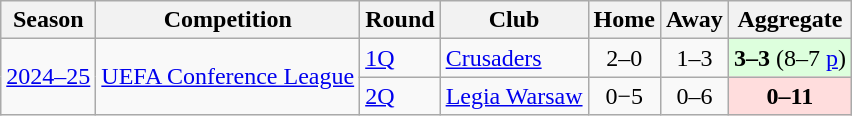<table class="wikitable">
<tr>
<th>Season</th>
<th>Competition</th>
<th>Round</th>
<th>Club</th>
<th>Home</th>
<th>Away</th>
<th>Aggregate</th>
</tr>
<tr>
<td rowspan="2"><a href='#'>2024–25</a></td>
<td rowspan="2"><a href='#'>UEFA Conference League</a></td>
<td><a href='#'>1Q</a></td>
<td> <a href='#'>Crusaders</a></td>
<td style="text-align:center;">2–0</td>
<td style="text-align:center;">1–3 </td>
<td style="background:#dfd; text-align:center;"><strong>3–3</strong> (8–7 <a href='#'>p</a>)</td>
</tr>
<tr>
<td><a href='#'>2Q</a></td>
<td> <a href='#'>Legia Warsaw</a></td>
<td style="text-align:center;">0−5</td>
<td style="text-align:center;">0–6</td>
<td style="background:#fdd; text-align:center;"><strong>0–11</strong></td>
</tr>
</table>
